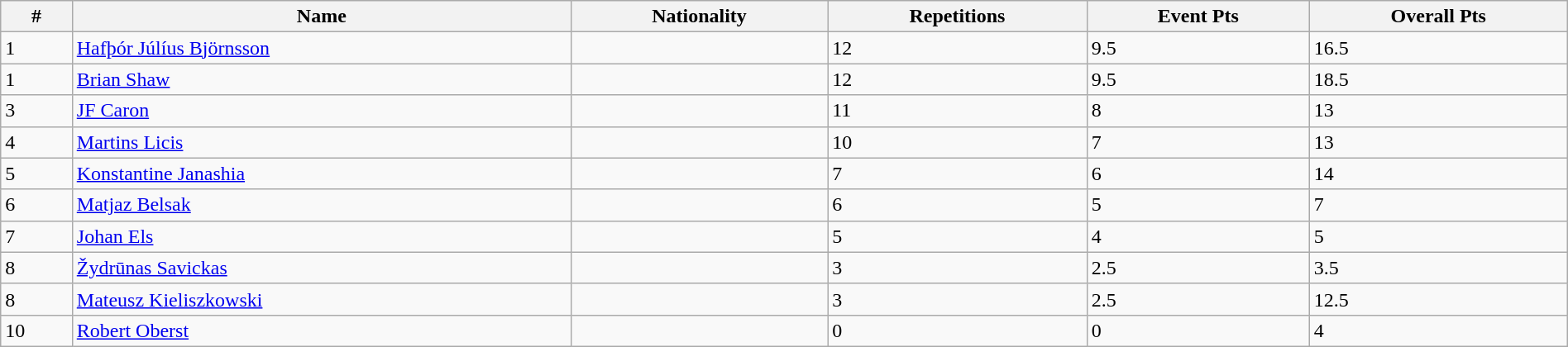<table class="wikitable sortable" style="display: inline-table;width: 100%;">
<tr>
<th>#</th>
<th>Name</th>
<th>Nationality</th>
<th>Repetitions</th>
<th>Event Pts</th>
<th>Overall Pts</th>
</tr>
<tr>
<td>1</td>
<td><a href='#'>Hafþór Júlíus Björnsson</a></td>
<td></td>
<td>12</td>
<td>9.5</td>
<td>16.5</td>
</tr>
<tr>
<td>1</td>
<td><a href='#'>Brian Shaw</a></td>
<td></td>
<td>12</td>
<td>9.5</td>
<td>18.5</td>
</tr>
<tr>
<td>3</td>
<td><a href='#'>JF Caron</a></td>
<td></td>
<td>11</td>
<td>8</td>
<td>13</td>
</tr>
<tr>
<td>4</td>
<td><a href='#'>Martins Licis</a></td>
<td></td>
<td>10</td>
<td>7</td>
<td>13</td>
</tr>
<tr>
<td>5</td>
<td><a href='#'>Konstantine Janashia</a></td>
<td></td>
<td>7</td>
<td>6</td>
<td>14</td>
</tr>
<tr>
<td>6</td>
<td><a href='#'>Matjaz Belsak</a></td>
<td></td>
<td>6</td>
<td>5</td>
<td>7</td>
</tr>
<tr>
<td>7</td>
<td><a href='#'>Johan Els</a></td>
<td></td>
<td>5</td>
<td>4</td>
<td>5</td>
</tr>
<tr>
<td>8</td>
<td><a href='#'>Žydrūnas Savickas</a></td>
<td></td>
<td>3</td>
<td>2.5</td>
<td>3.5</td>
</tr>
<tr>
<td>8</td>
<td><a href='#'>Mateusz Kieliszkowski</a></td>
<td></td>
<td>3</td>
<td>2.5</td>
<td>12.5</td>
</tr>
<tr>
<td>10</td>
<td><a href='#'>Robert Oberst</a></td>
<td></td>
<td>0</td>
<td>0</td>
<td>4</td>
</tr>
</table>
